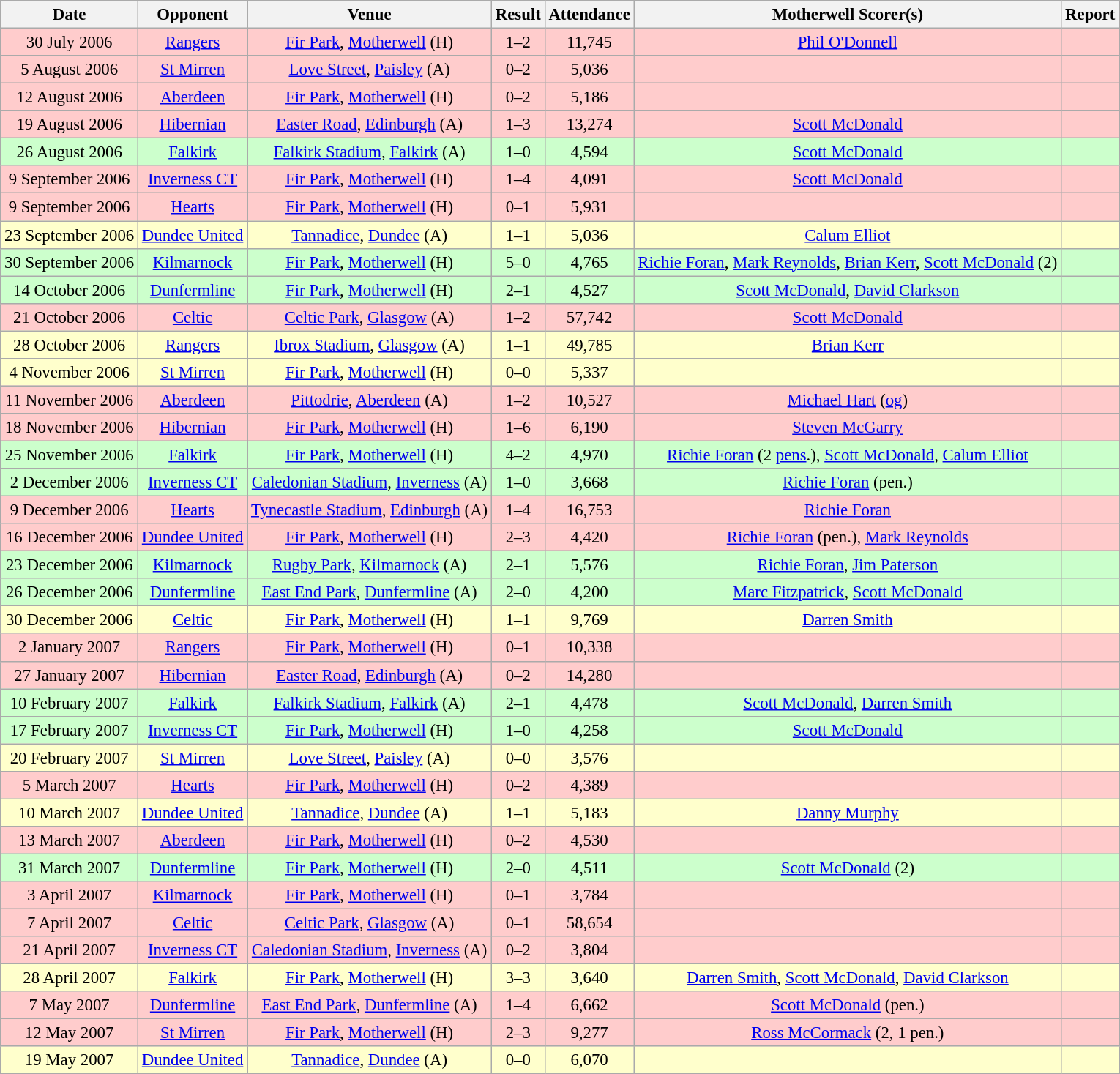<table class="wikitable sortable" style="font-size:95%; text-align:center">
<tr>
<th>Date</th>
<th>Opponent</th>
<th>Venue</th>
<th>Result</th>
<th>Attendance</th>
<th>Motherwell Scorer(s)</th>
<th>Report</th>
</tr>
<tr bgcolor = "#ffcccc">
<td>30 July 2006</td>
<td><a href='#'>Rangers</a></td>
<td><a href='#'>Fir Park</a>, <a href='#'>Motherwell</a> (H)</td>
<td>1–2</td>
<td>11,745</td>
<td><a href='#'>Phil O'Donnell</a></td>
<td></td>
</tr>
<tr bgcolor = "#ffcccc">
<td>5 August 2006</td>
<td><a href='#'>St Mirren</a></td>
<td><a href='#'>Love Street</a>, <a href='#'>Paisley</a> (A)</td>
<td>0–2</td>
<td>5,036</td>
<td></td>
<td></td>
</tr>
<tr bgcolor = "#ffcccc">
<td>12 August 2006</td>
<td><a href='#'>Aberdeen</a></td>
<td><a href='#'>Fir Park</a>, <a href='#'>Motherwell</a> (H)</td>
<td>0–2</td>
<td>5,186</td>
<td></td>
<td></td>
</tr>
<tr bgcolor = "#ffcccc">
<td>19 August 2006</td>
<td><a href='#'>Hibernian</a></td>
<td><a href='#'>Easter Road</a>, <a href='#'>Edinburgh</a> (A)</td>
<td>1–3</td>
<td>13,274</td>
<td> <a href='#'>Scott McDonald</a></td>
<td></td>
</tr>
<tr bgcolor = "#ccffcc">
<td>26 August 2006</td>
<td><a href='#'>Falkirk</a></td>
<td><a href='#'>Falkirk Stadium</a>, <a href='#'>Falkirk</a> (A)</td>
<td>1–0</td>
<td>4,594</td>
<td> <a href='#'>Scott McDonald</a></td>
<td></td>
</tr>
<tr bgcolor = "#ffcccc">
<td>9 September 2006</td>
<td><a href='#'>Inverness CT</a></td>
<td><a href='#'>Fir Park</a>, <a href='#'>Motherwell</a> (H)</td>
<td>1–4</td>
<td>4,091</td>
<td> <a href='#'>Scott McDonald</a></td>
<td></td>
</tr>
<tr bgcolor = "#ffcccc">
<td>9 September 2006</td>
<td><a href='#'>Hearts</a></td>
<td><a href='#'>Fir Park</a>, <a href='#'>Motherwell</a> (H)</td>
<td>0–1</td>
<td>5,931</td>
<td></td>
<td></td>
</tr>
<tr bgcolor = "#ffffcc">
<td>23 September 2006</td>
<td><a href='#'>Dundee United</a></td>
<td><a href='#'>Tannadice</a>, <a href='#'>Dundee</a> (A)</td>
<td>1–1</td>
<td>5,036</td>
<td> <a href='#'>Calum Elliot</a></td>
<td></td>
</tr>
<tr bgcolor = "#ccffcc">
<td>30 September 2006</td>
<td><a href='#'>Kilmarnock</a></td>
<td><a href='#'>Fir Park</a>, <a href='#'>Motherwell</a> (H)</td>
<td>5–0</td>
<td>4,765</td>
<td> <a href='#'>Richie Foran</a>, <a href='#'>Mark Reynolds</a>, <a href='#'>Brian Kerr</a>, <a href='#'>Scott McDonald</a> (2)</td>
<td></td>
</tr>
<tr bgcolor = "#ccffcc">
<td>14 October 2006</td>
<td><a href='#'>Dunfermline</a></td>
<td><a href='#'>Fir Park</a>, <a href='#'>Motherwell</a> (H)</td>
<td>2–1</td>
<td>4,527</td>
<td> <a href='#'>Scott McDonald</a>, <a href='#'>David Clarkson</a></td>
<td></td>
</tr>
<tr bgcolor = "#ffcccc">
<td>21 October 2006</td>
<td><a href='#'>Celtic</a></td>
<td><a href='#'>Celtic Park</a>, <a href='#'>Glasgow</a> (A)</td>
<td>1–2</td>
<td>57,742</td>
<td> <a href='#'>Scott McDonald</a></td>
<td></td>
</tr>
<tr bgcolor = "#ffffcc">
<td>28 October 2006</td>
<td><a href='#'>Rangers</a></td>
<td><a href='#'>Ibrox Stadium</a>, <a href='#'>Glasgow</a> (A)</td>
<td>1–1</td>
<td>49,785</td>
<td> <a href='#'>Brian Kerr</a></td>
<td></td>
</tr>
<tr bgcolor = "#ffffcc">
<td>4 November 2006</td>
<td><a href='#'>St Mirren</a></td>
<td><a href='#'>Fir Park</a>, <a href='#'>Motherwell</a> (H)</td>
<td>0–0</td>
<td>5,337</td>
<td></td>
<td></td>
</tr>
<tr bgcolor = "#ffcccc">
<td>11 November 2006</td>
<td><a href='#'>Aberdeen</a></td>
<td><a href='#'>Pittodrie</a>, <a href='#'>Aberdeen</a> (A)</td>
<td>1–2</td>
<td>10,527</td>
<td> <a href='#'>Michael Hart</a> (<a href='#'>og</a>)</td>
<td></td>
</tr>
<tr bgcolor = "#ffcccc">
<td>18 November 2006</td>
<td><a href='#'>Hibernian</a></td>
<td><a href='#'>Fir Park</a>, <a href='#'>Motherwell</a> (H)</td>
<td>1–6</td>
<td>6,190</td>
<td> <a href='#'>Steven McGarry</a></td>
<td></td>
</tr>
<tr bgcolor = "#ccffcc">
<td>25 November 2006</td>
<td><a href='#'>Falkirk</a></td>
<td><a href='#'>Fir Park</a>, <a href='#'>Motherwell</a> (H)</td>
<td>4–2</td>
<td>4,970</td>
<td> <a href='#'>Richie Foran</a> (2 <a href='#'>pens</a>.), <a href='#'>Scott McDonald</a>, <a href='#'>Calum Elliot</a></td>
<td></td>
</tr>
<tr bgcolor = "#ccffcc">
<td>2 December 2006</td>
<td><a href='#'>Inverness CT</a></td>
<td><a href='#'>Caledonian Stadium</a>, <a href='#'>Inverness</a> (A)</td>
<td>1–0</td>
<td>3,668</td>
<td> <a href='#'>Richie Foran</a> (pen.)</td>
<td></td>
</tr>
<tr bgcolor = "#ffcccc">
<td>9 December 2006</td>
<td><a href='#'>Hearts</a></td>
<td><a href='#'>Tynecastle Stadium</a>, <a href='#'>Edinburgh</a> (A)</td>
<td>1–4</td>
<td>16,753</td>
<td> <a href='#'>Richie Foran</a></td>
<td></td>
</tr>
<tr bgcolor = "#ffcccc">
<td>16 December 2006</td>
<td><a href='#'>Dundee United</a></td>
<td><a href='#'>Fir Park</a>, <a href='#'>Motherwell</a> (H)</td>
<td>2–3</td>
<td>4,420</td>
<td> <a href='#'>Richie Foran</a> (pen.), <a href='#'>Mark Reynolds</a></td>
<td></td>
</tr>
<tr bgcolor = "#ccffcc">
<td>23 December 2006</td>
<td><a href='#'>Kilmarnock</a></td>
<td><a href='#'>Rugby Park</a>, <a href='#'>Kilmarnock</a> (A)</td>
<td>2–1</td>
<td>5,576</td>
<td> <a href='#'>Richie Foran</a>, <a href='#'>Jim Paterson</a></td>
<td></td>
</tr>
<tr bgcolor = "#ccffcc">
<td>26 December 2006</td>
<td><a href='#'>Dunfermline</a></td>
<td><a href='#'>East End Park</a>, <a href='#'>Dunfermline</a> (A)</td>
<td>2–0</td>
<td>4,200</td>
<td>  <a href='#'>Marc Fitzpatrick</a>, <a href='#'>Scott McDonald</a></td>
<td></td>
</tr>
<tr bgcolor = "#ffffcc">
<td>30 December 2006</td>
<td><a href='#'>Celtic</a></td>
<td><a href='#'>Fir Park</a>, <a href='#'>Motherwell</a> (H)</td>
<td>1–1</td>
<td>9,769</td>
<td> <a href='#'>Darren Smith</a></td>
<td></td>
</tr>
<tr bgcolor = "#ffcccc">
<td>2 January 2007</td>
<td><a href='#'>Rangers</a></td>
<td><a href='#'>Fir Park</a>, <a href='#'>Motherwell</a> (H)</td>
<td>0–1</td>
<td>10,338</td>
<td></td>
<td></td>
</tr>
<tr bgcolor = "#ffcccc">
<td>27 January 2007</td>
<td><a href='#'>Hibernian</a></td>
<td><a href='#'>Easter Road</a>, <a href='#'>Edinburgh</a> (A)</td>
<td>0–2</td>
<td>14,280</td>
<td></td>
<td></td>
</tr>
<tr bgcolor = "#ccffcc">
<td>10 February 2007</td>
<td><a href='#'>Falkirk</a></td>
<td><a href='#'>Falkirk Stadium</a>, <a href='#'>Falkirk</a> (A)</td>
<td>2–1</td>
<td>4,478</td>
<td>  <a href='#'>Scott McDonald</a>, <a href='#'>Darren Smith</a></td>
<td></td>
</tr>
<tr bgcolor = "#ccffcc">
<td>17 February 2007</td>
<td><a href='#'>Inverness CT</a></td>
<td><a href='#'>Fir Park</a>, <a href='#'>Motherwell</a> (H)</td>
<td>1–0</td>
<td>4,258</td>
<td> <a href='#'>Scott McDonald</a></td>
<td></td>
</tr>
<tr bgcolor = "#ffffcc">
<td>20 February 2007</td>
<td><a href='#'>St Mirren</a></td>
<td><a href='#'>Love Street</a>, <a href='#'>Paisley</a> (A)</td>
<td>0–0</td>
<td>3,576</td>
<td></td>
<td></td>
</tr>
<tr bgcolor = "#ffcccc">
<td>5 March 2007</td>
<td><a href='#'>Hearts</a></td>
<td><a href='#'>Fir Park</a>, <a href='#'>Motherwell</a> (H)</td>
<td>0–2</td>
<td>4,389</td>
<td></td>
<td></td>
</tr>
<tr bgcolor = "#ffffcc">
<td>10 March 2007</td>
<td><a href='#'>Dundee United</a></td>
<td><a href='#'>Tannadice</a>, <a href='#'>Dundee</a> (A)</td>
<td>1–1</td>
<td>5,183</td>
<td> <a href='#'>Danny Murphy</a></td>
<td></td>
</tr>
<tr bgcolor = "#ffcccc">
<td>13 March 2007</td>
<td><a href='#'>Aberdeen</a></td>
<td><a href='#'>Fir Park</a>, <a href='#'>Motherwell</a> (H)</td>
<td>0–2</td>
<td>4,530</td>
<td></td>
<td></td>
</tr>
<tr bgcolor = "#ccffcc">
<td>31 March 2007</td>
<td><a href='#'>Dunfermline</a></td>
<td><a href='#'>Fir Park</a>, <a href='#'>Motherwell</a> (H)</td>
<td>2–0</td>
<td>4,511</td>
<td> <a href='#'>Scott McDonald</a> (2)</td>
<td></td>
</tr>
<tr bgcolor = "#ffcccc">
<td>3 April 2007</td>
<td><a href='#'>Kilmarnock</a></td>
<td><a href='#'>Fir Park</a>, <a href='#'>Motherwell</a> (H)</td>
<td>0–1</td>
<td>3,784</td>
<td></td>
<td></td>
</tr>
<tr bgcolor = "#ffcccc">
<td>7 April 2007</td>
<td><a href='#'>Celtic</a></td>
<td><a href='#'>Celtic Park</a>, <a href='#'>Glasgow</a> (A)</td>
<td>0–1</td>
<td>58,654</td>
<td></td>
<td></td>
</tr>
<tr bgcolor = "#ffcccc">
<td>21 April 2007</td>
<td><a href='#'>Inverness CT</a></td>
<td><a href='#'>Caledonian Stadium</a>, <a href='#'>Inverness</a> (A)</td>
<td>0–2</td>
<td>3,804</td>
<td></td>
<td></td>
</tr>
<tr bgcolor = "#ffffcc">
<td>28 April 2007</td>
<td><a href='#'>Falkirk</a></td>
<td><a href='#'>Fir Park</a>, <a href='#'>Motherwell</a> (H)</td>
<td>3–3</td>
<td>3,640</td>
<td> <a href='#'>Darren Smith</a>, <a href='#'>Scott McDonald</a>, <a href='#'>David Clarkson</a></td>
<td></td>
</tr>
<tr bgcolor = "#ffcccc">
<td>7 May 2007</td>
<td><a href='#'>Dunfermline</a></td>
<td><a href='#'>East End Park</a>, <a href='#'>Dunfermline</a> (A)</td>
<td>1–4</td>
<td>6,662</td>
<td> <a href='#'>Scott McDonald</a> (pen.)</td>
<td></td>
</tr>
<tr bgcolor = "#ffcccc">
<td>12 May 2007</td>
<td><a href='#'>St Mirren</a></td>
<td><a href='#'>Fir Park</a>, <a href='#'>Motherwell</a> (H)</td>
<td>2–3</td>
<td>9,277</td>
<td> <a href='#'>Ross McCormack</a> (2, 1 pen.)</td>
<td></td>
</tr>
<tr bgcolor = "#ffffcc">
<td>19 May 2007</td>
<td><a href='#'>Dundee United</a></td>
<td><a href='#'>Tannadice</a>, <a href='#'>Dundee</a> (A)</td>
<td>0–0</td>
<td>6,070</td>
<td></td>
<td></td>
</tr>
</table>
